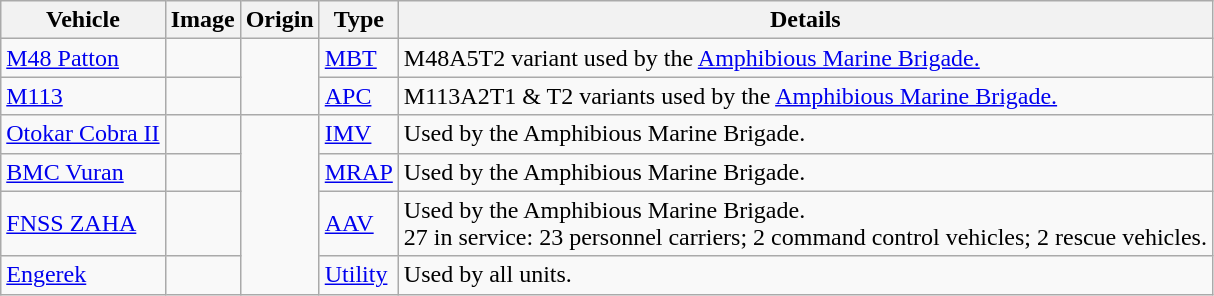<table class="wikitable">
<tr>
<th>Vehicle</th>
<th>Image</th>
<th>Origin</th>
<th>Type</th>
<th>Details</th>
</tr>
<tr>
<td><a href='#'>M48 Patton</a></td>
<td></td>
<td rowspan="2"><br></td>
<td><a href='#'>MBT</a></td>
<td>M48A5T2 variant used by the <a href='#'>Amphibious Marine Brigade.</a></td>
</tr>
<tr>
<td><a href='#'>M113</a></td>
<td></td>
<td><a href='#'>APC</a></td>
<td>M113A2T1 & T2 variants used by the <a href='#'>Amphibious Marine Brigade.</a></td>
</tr>
<tr>
<td><a href='#'>Otokar Cobra II</a></td>
<td></td>
<td rowspan="4"></td>
<td><a href='#'>IMV</a></td>
<td>Used by the Amphibious Marine Brigade.</td>
</tr>
<tr>
<td><a href='#'>BMC Vuran</a></td>
<td></td>
<td><a href='#'>MRAP</a></td>
<td>Used by the Amphibious Marine Brigade.</td>
</tr>
<tr>
<td><a href='#'>FNSS ZAHA</a></td>
<td></td>
<td><a href='#'>AAV</a></td>
<td>Used by the Amphibious Marine Brigade.<br>27 in service: 23 personnel carriers; 2 command control vehicles; 2 rescue vehicles.</td>
</tr>
<tr>
<td><a href='#'>Engerek</a></td>
<td></td>
<td><a href='#'>Utility</a></td>
<td>Used by all units.</td>
</tr>
</table>
